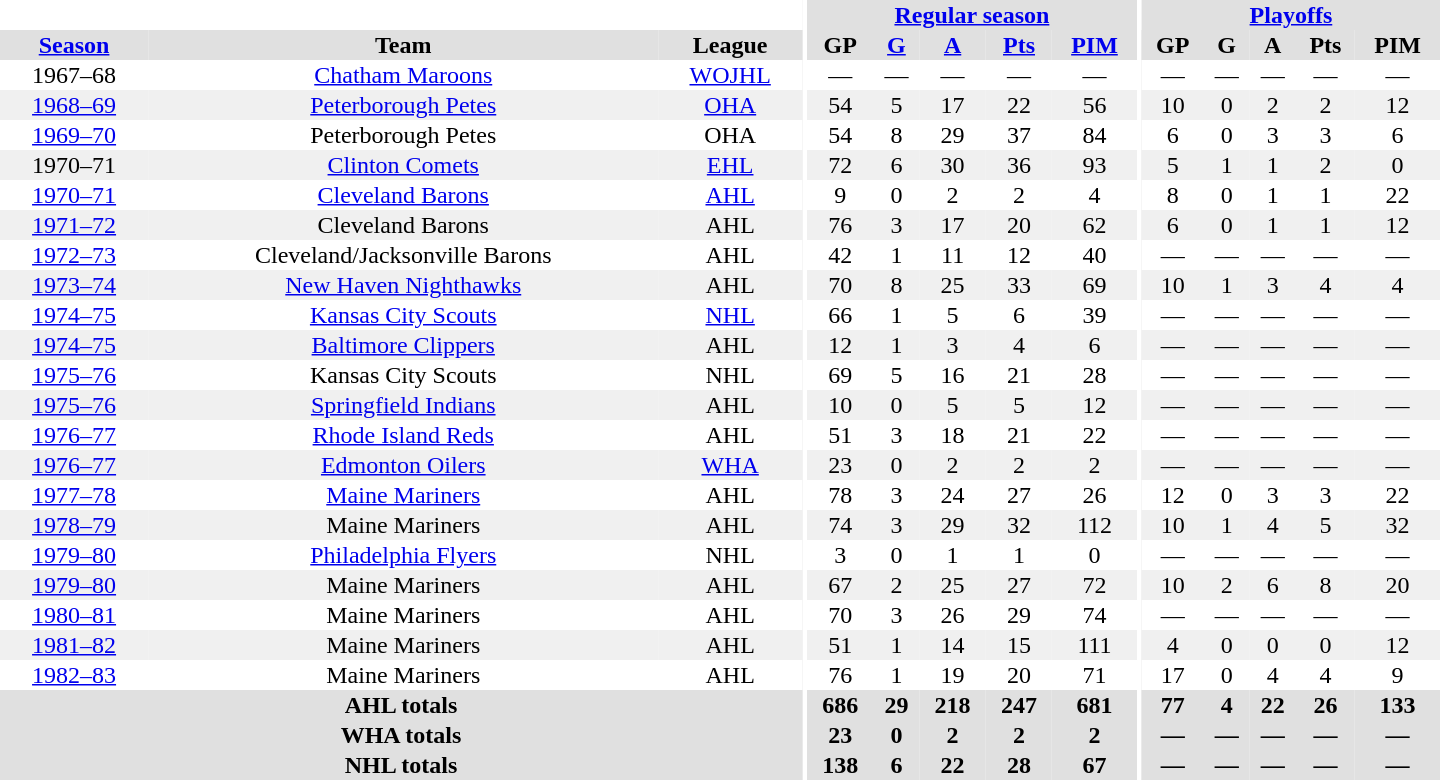<table border="0" cellpadding="1" cellspacing="0" style="text-align:center; width:60em">
<tr bgcolor="#e0e0e0">
<th colspan="3" bgcolor="#ffffff"></th>
<th rowspan="100" bgcolor="#ffffff"></th>
<th colspan="5"><a href='#'>Regular season</a></th>
<th rowspan="100" bgcolor="#ffffff"></th>
<th colspan="5"><a href='#'>Playoffs</a></th>
</tr>
<tr bgcolor="#e0e0e0">
<th><a href='#'>Season</a></th>
<th>Team</th>
<th>League</th>
<th>GP</th>
<th><a href='#'>G</a></th>
<th><a href='#'>A</a></th>
<th><a href='#'>Pts</a></th>
<th><a href='#'>PIM</a></th>
<th>GP</th>
<th>G</th>
<th>A</th>
<th>Pts</th>
<th>PIM</th>
</tr>
<tr>
<td>1967–68</td>
<td><a href='#'>Chatham Maroons</a></td>
<td><a href='#'>WOJHL</a></td>
<td>—</td>
<td>—</td>
<td>—</td>
<td>—</td>
<td>—</td>
<td>—</td>
<td>—</td>
<td>—</td>
<td>—</td>
<td>—</td>
</tr>
<tr bgcolor="#f0f0f0">
<td><a href='#'>1968–69</a></td>
<td><a href='#'>Peterborough Petes</a></td>
<td><a href='#'>OHA</a></td>
<td>54</td>
<td>5</td>
<td>17</td>
<td>22</td>
<td>56</td>
<td>10</td>
<td>0</td>
<td>2</td>
<td>2</td>
<td>12</td>
</tr>
<tr>
<td><a href='#'>1969–70</a></td>
<td>Peterborough Petes</td>
<td>OHA</td>
<td>54</td>
<td>8</td>
<td>29</td>
<td>37</td>
<td>84</td>
<td>6</td>
<td>0</td>
<td>3</td>
<td>3</td>
<td>6</td>
</tr>
<tr bgcolor="#f0f0f0">
<td>1970–71</td>
<td><a href='#'>Clinton Comets</a></td>
<td><a href='#'>EHL</a></td>
<td>72</td>
<td>6</td>
<td>30</td>
<td>36</td>
<td>93</td>
<td>5</td>
<td>1</td>
<td>1</td>
<td>2</td>
<td>0</td>
</tr>
<tr>
<td><a href='#'>1970–71</a></td>
<td><a href='#'>Cleveland Barons</a></td>
<td><a href='#'>AHL</a></td>
<td>9</td>
<td>0</td>
<td>2</td>
<td>2</td>
<td>4</td>
<td>8</td>
<td>0</td>
<td>1</td>
<td>1</td>
<td>22</td>
</tr>
<tr bgcolor="#f0f0f0">
<td><a href='#'>1971–72</a></td>
<td>Cleveland Barons</td>
<td>AHL</td>
<td>76</td>
<td>3</td>
<td>17</td>
<td>20</td>
<td>62</td>
<td>6</td>
<td>0</td>
<td>1</td>
<td>1</td>
<td>12</td>
</tr>
<tr>
<td><a href='#'>1972–73</a></td>
<td>Cleveland/Jacksonville Barons</td>
<td>AHL</td>
<td>42</td>
<td>1</td>
<td>11</td>
<td>12</td>
<td>40</td>
<td>—</td>
<td>—</td>
<td>—</td>
<td>—</td>
<td>—</td>
</tr>
<tr bgcolor="#f0f0f0">
<td><a href='#'>1973–74</a></td>
<td><a href='#'>New Haven Nighthawks</a></td>
<td>AHL</td>
<td>70</td>
<td>8</td>
<td>25</td>
<td>33</td>
<td>69</td>
<td>10</td>
<td>1</td>
<td>3</td>
<td>4</td>
<td>4</td>
</tr>
<tr>
<td><a href='#'>1974–75</a></td>
<td><a href='#'>Kansas City Scouts</a></td>
<td><a href='#'>NHL</a></td>
<td>66</td>
<td>1</td>
<td>5</td>
<td>6</td>
<td>39</td>
<td>—</td>
<td>—</td>
<td>—</td>
<td>—</td>
<td>—</td>
</tr>
<tr bgcolor="#f0f0f0">
<td><a href='#'>1974–75</a></td>
<td><a href='#'>Baltimore Clippers</a></td>
<td>AHL</td>
<td>12</td>
<td>1</td>
<td>3</td>
<td>4</td>
<td>6</td>
<td>—</td>
<td>—</td>
<td>—</td>
<td>—</td>
<td>—</td>
</tr>
<tr>
<td><a href='#'>1975–76</a></td>
<td>Kansas City Scouts</td>
<td>NHL</td>
<td>69</td>
<td>5</td>
<td>16</td>
<td>21</td>
<td>28</td>
<td>—</td>
<td>—</td>
<td>—</td>
<td>—</td>
<td>—</td>
</tr>
<tr bgcolor="#f0f0f0">
<td><a href='#'>1975–76</a></td>
<td><a href='#'>Springfield Indians</a></td>
<td>AHL</td>
<td>10</td>
<td>0</td>
<td>5</td>
<td>5</td>
<td>12</td>
<td>—</td>
<td>—</td>
<td>—</td>
<td>—</td>
<td>—</td>
</tr>
<tr>
<td><a href='#'>1976–77</a></td>
<td><a href='#'>Rhode Island Reds</a></td>
<td>AHL</td>
<td>51</td>
<td>3</td>
<td>18</td>
<td>21</td>
<td>22</td>
<td>—</td>
<td>—</td>
<td>—</td>
<td>—</td>
<td>—</td>
</tr>
<tr bgcolor="#f0f0f0">
<td><a href='#'>1976–77</a></td>
<td><a href='#'>Edmonton Oilers</a></td>
<td><a href='#'>WHA</a></td>
<td>23</td>
<td>0</td>
<td>2</td>
<td>2</td>
<td>2</td>
<td>—</td>
<td>—</td>
<td>—</td>
<td>—</td>
<td>—</td>
</tr>
<tr>
<td><a href='#'>1977–78</a></td>
<td><a href='#'>Maine Mariners</a></td>
<td>AHL</td>
<td>78</td>
<td>3</td>
<td>24</td>
<td>27</td>
<td>26</td>
<td>12</td>
<td>0</td>
<td>3</td>
<td>3</td>
<td>22</td>
</tr>
<tr bgcolor="#f0f0f0">
<td><a href='#'>1978–79</a></td>
<td>Maine Mariners</td>
<td>AHL</td>
<td>74</td>
<td>3</td>
<td>29</td>
<td>32</td>
<td>112</td>
<td>10</td>
<td>1</td>
<td>4</td>
<td>5</td>
<td>32</td>
</tr>
<tr>
<td><a href='#'>1979–80</a></td>
<td><a href='#'>Philadelphia Flyers</a></td>
<td>NHL</td>
<td>3</td>
<td>0</td>
<td>1</td>
<td>1</td>
<td>0</td>
<td>—</td>
<td>—</td>
<td>—</td>
<td>—</td>
<td>—</td>
</tr>
<tr bgcolor="#f0f0f0">
<td><a href='#'>1979–80</a></td>
<td>Maine Mariners</td>
<td>AHL</td>
<td>67</td>
<td>2</td>
<td>25</td>
<td>27</td>
<td>72</td>
<td>10</td>
<td>2</td>
<td>6</td>
<td>8</td>
<td>20</td>
</tr>
<tr>
<td><a href='#'>1980–81</a></td>
<td>Maine Mariners</td>
<td>AHL</td>
<td>70</td>
<td>3</td>
<td>26</td>
<td>29</td>
<td>74</td>
<td>—</td>
<td>—</td>
<td>—</td>
<td>—</td>
<td>—</td>
</tr>
<tr bgcolor="#f0f0f0">
<td><a href='#'>1981–82</a></td>
<td>Maine Mariners</td>
<td>AHL</td>
<td>51</td>
<td>1</td>
<td>14</td>
<td>15</td>
<td>111</td>
<td>4</td>
<td>0</td>
<td>0</td>
<td>0</td>
<td>12</td>
</tr>
<tr>
<td><a href='#'>1982–83</a></td>
<td>Maine Mariners</td>
<td>AHL</td>
<td>76</td>
<td>1</td>
<td>19</td>
<td>20</td>
<td>71</td>
<td>17</td>
<td>0</td>
<td>4</td>
<td>4</td>
<td>9</td>
</tr>
<tr bgcolor="#e0e0e0">
<th colspan="3">AHL totals</th>
<th>686</th>
<th>29</th>
<th>218</th>
<th>247</th>
<th>681</th>
<th>77</th>
<th>4</th>
<th>22</th>
<th>26</th>
<th>133</th>
</tr>
<tr bgcolor="#e0e0e0">
<th colspan="3">WHA totals</th>
<th>23</th>
<th>0</th>
<th>2</th>
<th>2</th>
<th>2</th>
<th>—</th>
<th>—</th>
<th>—</th>
<th>—</th>
<th>—</th>
</tr>
<tr bgcolor="#e0e0e0">
<th colspan="3">NHL totals</th>
<th>138</th>
<th>6</th>
<th>22</th>
<th>28</th>
<th>67</th>
<th>—</th>
<th>—</th>
<th>—</th>
<th>—</th>
<th>—</th>
</tr>
</table>
